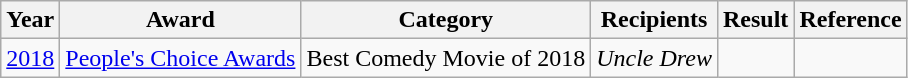<table class="wikitable">
<tr>
<th>Year</th>
<th>Award</th>
<th>Category</th>
<th>Recipients</th>
<th>Result</th>
<th>Reference</th>
</tr>
<tr>
<td><a href='#'>2018</a></td>
<td><a href='#'>People's Choice Awards</a></td>
<td>Best Comedy Movie of 2018</td>
<td><em>Uncle Drew</em></td>
<td></td>
<td></td>
</tr>
</table>
